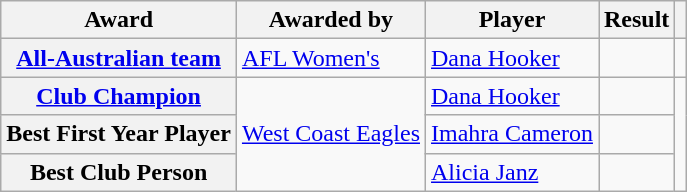<table class="wikitable plainrowheaders sortable">
<tr>
<th scope="col">Award</th>
<th scope="col">Awarded by</th>
<th scope="col">Player</th>
<th scope="col">Result</th>
<th class="unsortable"></th>
</tr>
<tr>
<th scope="row"><a href='#'>All-Australian team</a></th>
<td><a href='#'>AFL Women's</a></td>
<td><a href='#'>Dana Hooker</a></td>
<td></td>
<td></td>
</tr>
<tr>
<th scope="row"><a href='#'>Club Champion</a></th>
<td rowspan=3><a href='#'>West Coast Eagles</a></td>
<td><a href='#'>Dana Hooker</a></td>
<td></td>
<td rowspan=3></td>
</tr>
<tr>
<th scope="row">Best First Year Player</th>
<td><a href='#'>Imahra Cameron</a></td>
<td></td>
</tr>
<tr>
<th scope="row">Best Club Person</th>
<td><a href='#'>Alicia Janz</a></td>
<td></td>
</tr>
</table>
